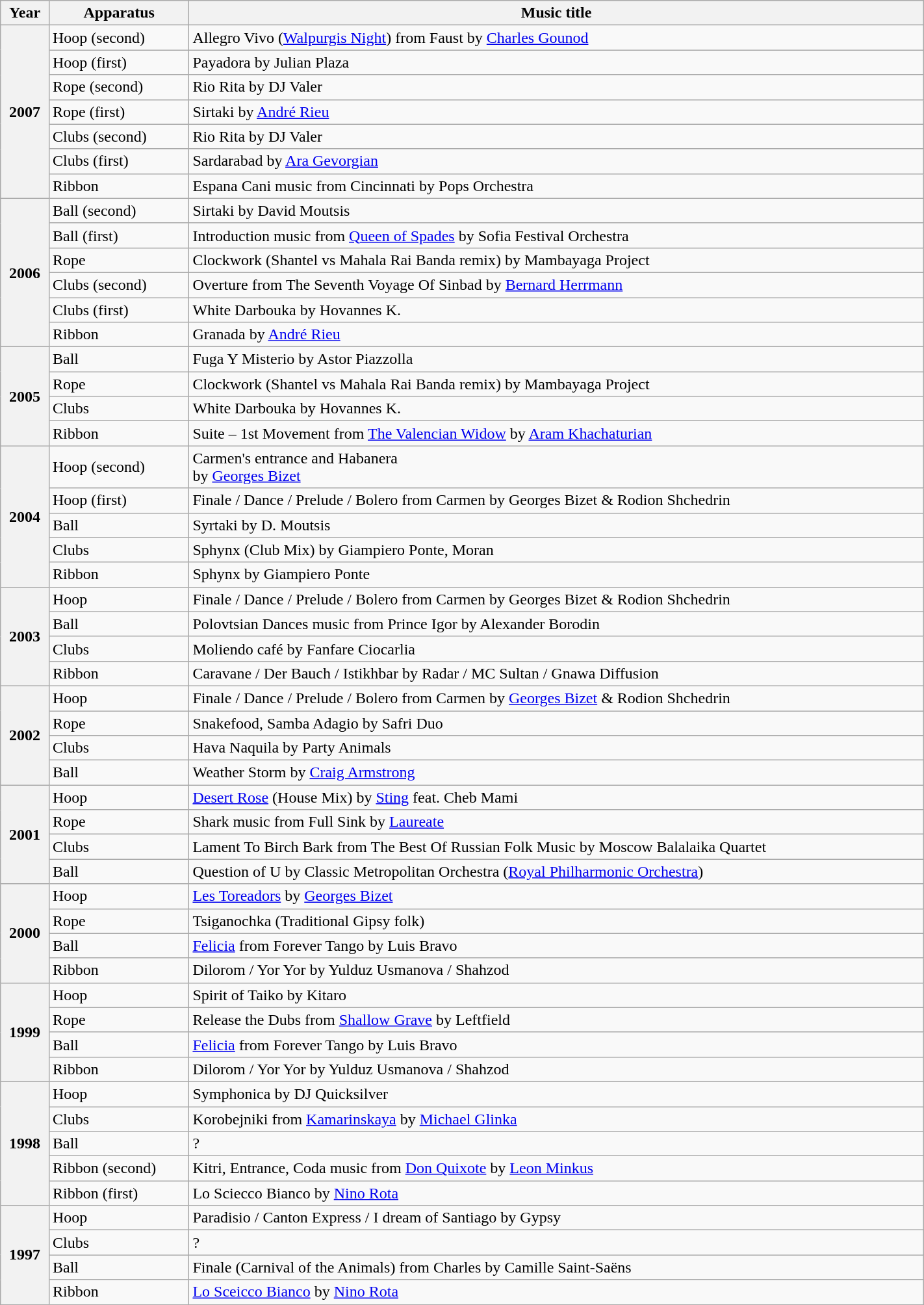<table class="wikitable collapsible collapsed" style="width:75%;">
<tr>
<th scope=col>Year</th>
<th scope=col>Apparatus</th>
<th scope=col>Music title</th>
</tr>
<tr>
<th scope=row rowspan=7>2007</th>
<td>Hoop (second)</td>
<td>Allegro Vivo (<a href='#'>Walpurgis Night</a>) from Faust by <a href='#'>Charles Gounod</a></td>
</tr>
<tr>
<td>Hoop (first)</td>
<td>Payadora by Julian Plaza</td>
</tr>
<tr>
<td>Rope (second)</td>
<td>Rio Rita by DJ Valer</td>
</tr>
<tr>
<td>Rope (first)</td>
<td>Sirtaki by <a href='#'>André Rieu</a></td>
</tr>
<tr>
<td>Clubs (second)</td>
<td>Rio Rita by DJ Valer</td>
</tr>
<tr>
<td>Clubs (first)</td>
<td>Sardarabad by <a href='#'>Ara Gevorgian</a></td>
</tr>
<tr>
<td>Ribbon</td>
<td>Espana Cani music from Cincinnati by Pops Orchestra</td>
</tr>
<tr>
<th scope=row rowspan=6>2006</th>
<td>Ball (second)</td>
<td>Sirtaki by David Moutsis</td>
</tr>
<tr>
<td>Ball (first)</td>
<td>Introduction music from <a href='#'>Queen of Spades</a> by Sofia Festival Orchestra</td>
</tr>
<tr>
<td>Rope</td>
<td>Clockwork (Shantel vs Mahala Rai Banda remix) by Mambayaga Project</td>
</tr>
<tr>
<td>Clubs (second)</td>
<td>Overture from The Seventh Voyage Of Sinbad by <a href='#'>Bernard Herrmann</a></td>
</tr>
<tr>
<td>Clubs (first)</td>
<td>White Darbouka by Hovannes K.</td>
</tr>
<tr>
<td>Ribbon</td>
<td>Granada by <a href='#'>André Rieu</a></td>
</tr>
<tr>
<th scope=row rowspan=4>2005</th>
<td>Ball</td>
<td>Fuga Y Misterio by Astor Piazzolla</td>
</tr>
<tr>
<td>Rope</td>
<td>Clockwork (Shantel vs Mahala Rai Banda remix) by Mambayaga Project</td>
</tr>
<tr>
<td>Clubs</td>
<td>White Darbouka by Hovannes K.</td>
</tr>
<tr>
<td>Ribbon</td>
<td>Suite – 1st Movement from <a href='#'>The Valencian Widow</a> by <a href='#'>Aram Khachaturian</a></td>
</tr>
<tr>
<th scope=row rowspan=5>2004</th>
<td>Hoop (second)</td>
<td>Carmen's entrance and Habanera <br> by <a href='#'>Georges Bizet</a></td>
</tr>
<tr>
<td>Hoop (first)</td>
<td>Finale / Dance / Prelude / Bolero from Carmen by Georges Bizet & Rodion Shchedrin</td>
</tr>
<tr>
<td>Ball</td>
<td>Syrtaki by D. Moutsis</td>
</tr>
<tr>
<td>Clubs</td>
<td>Sphynx (Club Mix) by Giampiero Ponte, Moran</td>
</tr>
<tr>
<td>Ribbon</td>
<td>Sphynx by Giampiero Ponte</td>
</tr>
<tr>
<th scope=row rowspan=4>2003</th>
<td>Hoop</td>
<td>Finale / Dance / Prelude / Bolero from Carmen by Georges Bizet & Rodion Shchedrin</td>
</tr>
<tr>
<td>Ball</td>
<td>Polovtsian Dances music from Prince Igor by Alexander Borodin</td>
</tr>
<tr>
<td>Clubs</td>
<td>Moliendo café by Fanfare Ciocarlia</td>
</tr>
<tr>
<td>Ribbon</td>
<td>Caravane / Der Bauch / Istikhbar by Radar / MC Sultan / Gnawa Diffusion</td>
</tr>
<tr>
<th scope=row rowspan=4>2002</th>
<td>Hoop</td>
<td>Finale / Dance / Prelude / Bolero from Carmen by <a href='#'>Georges Bizet</a> & Rodion Shchedrin</td>
</tr>
<tr>
<td>Rope</td>
<td>Snakefood, Samba Adagio by Safri Duo</td>
</tr>
<tr>
<td>Clubs</td>
<td>Hava Naquila by Party Animals</td>
</tr>
<tr>
<td>Ball</td>
<td>Weather Storm by <a href='#'>Craig Armstrong</a></td>
</tr>
<tr>
<th scope=row rowspan=4>2001</th>
<td>Hoop</td>
<td><a href='#'>Desert Rose</a> (House Mix) by <a href='#'>Sting</a> feat. Cheb Mami</td>
</tr>
<tr>
<td>Rope</td>
<td>Shark music from Full Sink by <a href='#'>Laureate</a></td>
</tr>
<tr>
<td>Clubs</td>
<td>Lament To Birch Bark from The Best Of Russian Folk Music by Moscow Balalaika Quartet</td>
</tr>
<tr>
<td>Ball</td>
<td>Question of U by Classic Metropolitan Orchestra (<a href='#'>Royal Philharmonic Orchestra</a>)</td>
</tr>
<tr>
<th scope=row rowspan=4>2000</th>
<td>Hoop</td>
<td><a href='#'>Les Toreadors</a> by <a href='#'>Georges Bizet</a></td>
</tr>
<tr>
<td>Rope</td>
<td>Tsiganochka (Traditional Gipsy folk)</td>
</tr>
<tr>
<td>Ball</td>
<td><a href='#'>Felicia</a> from Forever Tango by Luis Bravo</td>
</tr>
<tr>
<td>Ribbon</td>
<td>Dilorom / Yor Yor by Yulduz Usmanova / Shahzod</td>
</tr>
<tr>
<th scope=row rowspan=4>1999</th>
<td>Hoop</td>
<td>Spirit of Taiko by Kitaro</td>
</tr>
<tr>
<td>Rope</td>
<td>Release the Dubs from <a href='#'>Shallow Grave</a> by Leftfield</td>
</tr>
<tr>
<td>Ball</td>
<td><a href='#'>Felicia</a> from Forever Tango by Luis Bravo</td>
</tr>
<tr>
<td>Ribbon</td>
<td>Dilorom / Yor Yor by Yulduz Usmanova / Shahzod</td>
</tr>
<tr>
<th scope=row rowspan=5>1998</th>
<td>Hoop</td>
<td>Symphonica by DJ Quicksilver</td>
</tr>
<tr>
<td>Clubs</td>
<td>Korobejniki from <a href='#'>Kamarinskaya</a> by <a href='#'>Michael Glinka</a></td>
</tr>
<tr>
<td>Ball</td>
<td>?</td>
</tr>
<tr>
<td>Ribbon (second)</td>
<td>Kitri, Entrance, Coda music from <a href='#'>Don Quixote</a> by <a href='#'>Leon Minkus</a></td>
</tr>
<tr>
<td>Ribbon (first)</td>
<td>Lo Sciecco Bianco by <a href='#'>Nino Rota</a></td>
</tr>
<tr>
<th scope=row rowspan=4>1997</th>
<td>Hoop</td>
<td>Paradisio / Canton Express / I dream of Santiago by Gypsy</td>
</tr>
<tr>
<td>Clubs</td>
<td>?</td>
</tr>
<tr>
<td>Ball</td>
<td>Finale (Carnival of the Animals) from Charles by Camille Saint-Saëns</td>
</tr>
<tr>
<td>Ribbon</td>
<td><a href='#'>Lo Sceicco Bianco</a> by <a href='#'>Nino Rota</a></td>
</tr>
</table>
